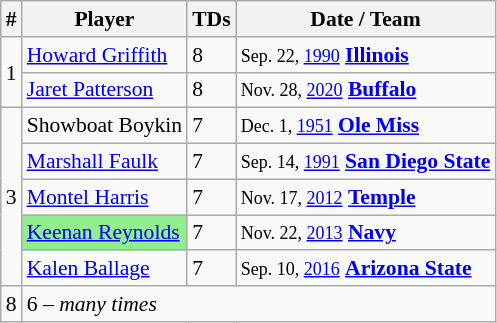<table class="wikitable" style="font-size:90%; white-space: nowrap;">
<tr>
<th>#</th>
<th>Player</th>
<th>TDs</th>
<th>Date / Team</th>
</tr>
<tr>
<td rowspan=2>1</td>
<td><a href='#'>Howard Griffith</a></td>
<td>8</td>
<td><small> Sep. 22, <a href='#'>1990</a></small> <strong><a href='#'>Illinois</a></strong></td>
</tr>
<tr>
<td><a href='#'>Jaret Patterson</a></td>
<td>8</td>
<td><small> Nov. 28, <a href='#'>2020</a></small> <strong><a href='#'>Buffalo</a></strong></td>
</tr>
<tr>
<td rowspan=5>3</td>
<td>Showboat Boykin</td>
<td>7</td>
<td><small> Dec. 1, <a href='#'>1951</a></small> <strong><a href='#'>Ole Miss</a></strong></td>
</tr>
<tr>
<td><a href='#'>Marshall Faulk</a></td>
<td>7</td>
<td><small> Sep. 14, <a href='#'>1991</a></small> <strong><a href='#'>San Diego State</a></strong></td>
</tr>
<tr>
<td><a href='#'>Montel Harris</a></td>
<td>7</td>
<td><small> Nov. 17, <a href='#'>2012</a></small> <strong><a href='#'>Temple</a></strong></td>
</tr>
<tr>
<td bgcolor=lightgreen><a href='#'>Keenan Reynolds</a></td>
<td>7</td>
<td><small> Nov. 22, <a href='#'>2013</a></small> <strong><a href='#'>Navy</a></strong></td>
</tr>
<tr>
<td><a href='#'>Kalen Ballage</a></td>
<td>7</td>
<td><small>Sep. 10, <a href='#'>2016</a></small> <strong><a href='#'>Arizona State</a></strong></td>
</tr>
<tr>
<td>8</td>
<td colspan=4>6 – <em>many times</em></td>
</tr>
</table>
